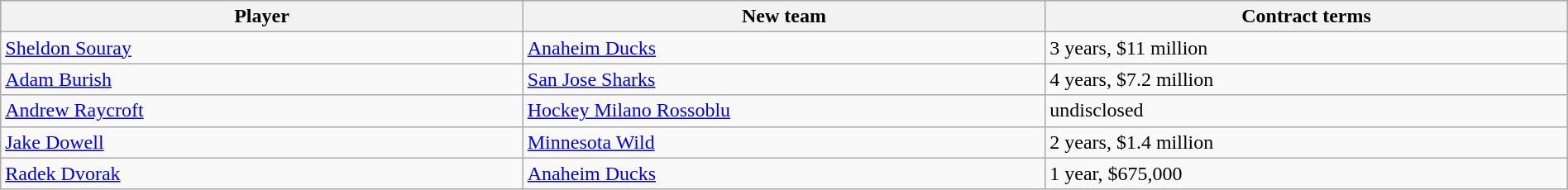<table class="wikitable" style="width:100%;">
<tr style="text-align:center; background:#ddd;">
<th style="width:33%;">Player</th>
<th style="width:33%;">New team</th>
<th style="width:33%;">Contract terms</th>
</tr>
<tr>
<td><a href='#'>Sheldon Souray</a></td>
<td><a href='#'>Anaheim Ducks</a></td>
<td>3 years, $11 million</td>
</tr>
<tr>
<td><a href='#'>Adam Burish</a></td>
<td><a href='#'>San Jose Sharks</a></td>
<td>4 years, $7.2 million</td>
</tr>
<tr>
<td><a href='#'>Andrew Raycroft</a></td>
<td><a href='#'>Hockey Milano Rossoblu</a></td>
<td>undisclosed</td>
</tr>
<tr>
<td><a href='#'>Jake Dowell</a></td>
<td><a href='#'>Minnesota Wild</a></td>
<td>2 years, $1.4 million</td>
</tr>
<tr>
<td><a href='#'>Radek Dvorak</a></td>
<td><a href='#'>Anaheim Ducks</a></td>
<td>1 year, $675,000</td>
</tr>
</table>
